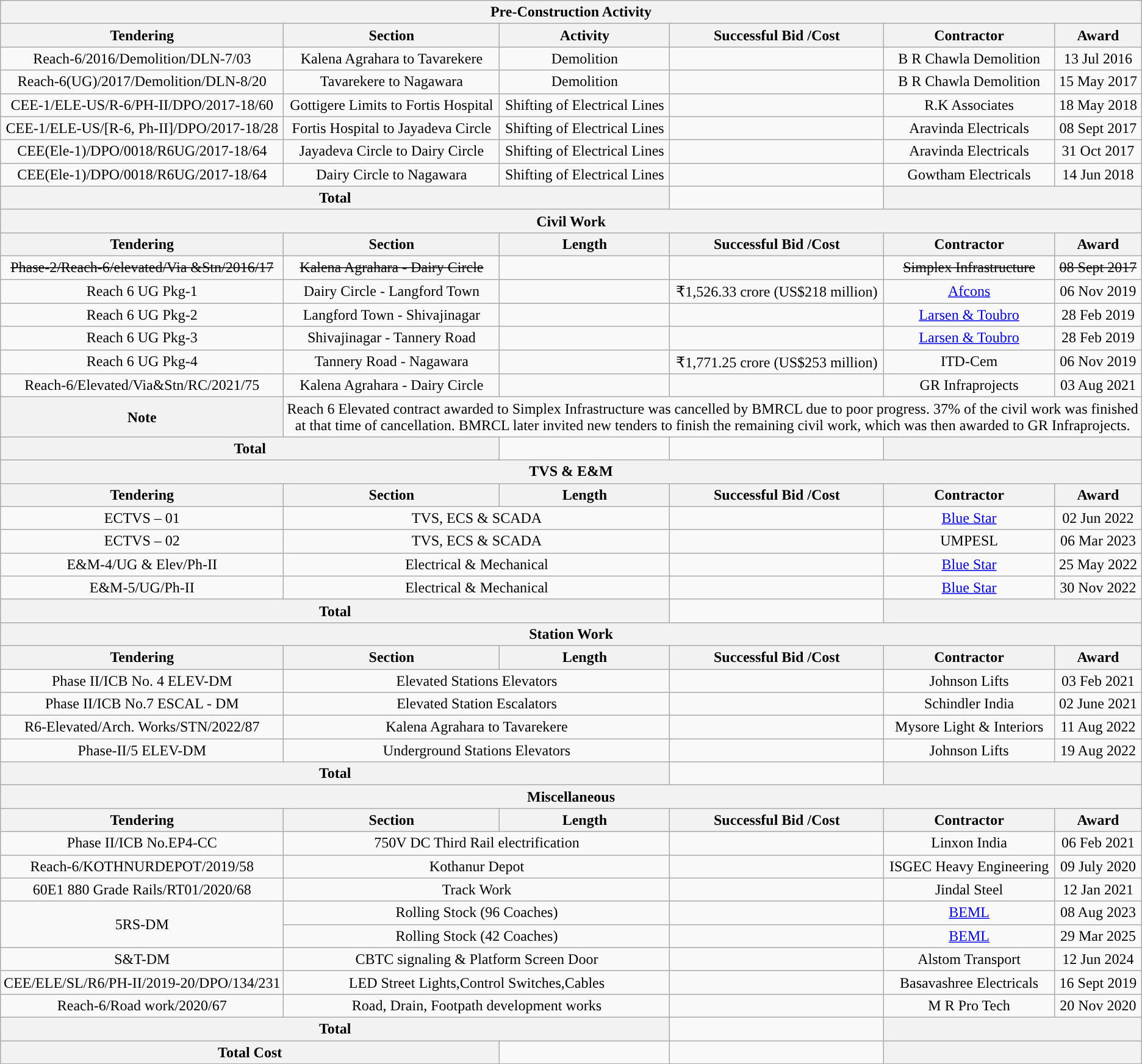<table class="wikitable" style="text-align:center;margin:auto;">
<tr>
<th colspan="6" align="center" style="background:#"><span><strong>Pre-Construction Activity</strong></span></th>
</tr>
<tr>
<th>Tendering</th>
<th>Section</th>
<th>Activity</th>
<th>Successful Bid /Cost</th>
<th>Contractor</th>
<th>Award</th>
</tr>
<tr>
<td>Reach-6/2016/Demolition/DLN-7/03</td>
<td>Kalena Agrahara to Tavarekere</td>
<td>Demolition</td>
<td></td>
<td>B R Chawla Demolition</td>
<td>13 Jul 2016</td>
</tr>
<tr>
<td>Reach-6(UG)/2017/Demolition/DLN-8/20</td>
<td>Tavarekere to Nagawara</td>
<td>Demolition</td>
<td></td>
<td>B R Chawla Demolition</td>
<td>15 May 2017</td>
</tr>
<tr>
<td>CEE-1/ELE-US/R-6/PH-II/DPO/2017-18/60</td>
<td>Gottigere Limits to Fortis Hospital</td>
<td>Shifting of Electrical Lines</td>
<td></td>
<td>R.K Associates</td>
<td>18 May 2018</td>
</tr>
<tr>
<td>CEE-1/ELE-US/[R-6, Ph-II]/DPO/2017-18/28</td>
<td>Fortis Hospital to Jayadeva Circle</td>
<td>Shifting of Electrical Lines</td>
<td></td>
<td>Aravinda Electricals</td>
<td>08 Sept 2017</td>
</tr>
<tr>
<td>CEE(Ele-1)/DPO/0018/R6UG/2017-18/64</td>
<td>Jayadeva Circle to Dairy Circle</td>
<td>Shifting of Electrical Lines</td>
<td></td>
<td>Aravinda Electricals</td>
<td>31 Oct 2017</td>
</tr>
<tr>
<td>CEE(Ele-1)/DPO/0018/R6UG/2017-18/64</td>
<td>Dairy Circle to  Nagawara</td>
<td>Shifting of Electrical Lines</td>
<td></td>
<td>Gowtham Electricals</td>
<td>14 Jun 2018</td>
</tr>
<tr>
<th colspan="3">Total</th>
<td></td>
<th colspan="2"></th>
</tr>
<tr>
<th colspan="6" align="center" style="background:#"><span><strong>Civil Work</strong></span></th>
</tr>
<tr>
<th>Tendering</th>
<th>Section</th>
<th>Length</th>
<th>Successful Bid /Cost</th>
<th>Contractor</th>
<th>Award</th>
</tr>
<tr>
<td><s>Phase-2/Reach-6/elevated/Via &Stn/2016/17</s></td>
<td><s>Kalena Agrahara - Dairy Circle</s></td>
<td><s></s></td>
<td><s></s></td>
<td><s>Simplex Infrastructure</s></td>
<td><s>08 Sept 2017</s></td>
</tr>
<tr>
<td>Reach 6 UG Pkg-1</td>
<td>Dairy Circle - Langford Town</td>
<td></td>
<td>₹1,526.33 crore (US$218 million)</td>
<td><a href='#'>Afcons</a></td>
<td>06 Nov 2019</td>
</tr>
<tr>
<td>Reach 6 UG Pkg-2</td>
<td>Langford Town - Shivajinagar</td>
<td></td>
<td></td>
<td><a href='#'>Larsen & Toubro</a></td>
<td>28 Feb 2019</td>
</tr>
<tr>
<td>Reach 6 UG Pkg-3</td>
<td>Shivajinagar - Tannery Road</td>
<td></td>
<td></td>
<td><a href='#'>Larsen & Toubro</a></td>
<td>28 Feb 2019</td>
</tr>
<tr>
<td>Reach 6 UG Pkg-4</td>
<td>Tannery Road - Nagawara</td>
<td></td>
<td>₹1,771.25 crore (US$253 million)</td>
<td>ITD-Cem</td>
<td>06 Nov 2019</td>
</tr>
<tr>
<td>Reach-6/Elevated/Via&Stn/RC/2021/75</td>
<td>Kalena Agrahara - Dairy Circle</td>
<td></td>
<td></td>
<td>GR Infraprojects</td>
<td>03 Aug 2021</td>
</tr>
<tr>
<th>Note</th>
<td colspan="5">Reach 6 Elevated contract awarded to Simplex Infrastructure was cancelled by BMRCL due to poor progress. 37% of the civil work was finished<br>at that time of cancellation. BMRCL later invited new tenders to finish the remaining civil work, which was then awarded to GR Infraprojects.</td>
</tr>
<tr>
<th colspan="2">Total</th>
<td></td>
<td></td>
<th colspan="2"></th>
</tr>
<tr>
<th colspan="6" align="center" style="background:#"><span><strong>TVS & E&M</strong></span></th>
</tr>
<tr>
<th>Tendering</th>
<th>Section</th>
<th>Length</th>
<th>Successful Bid /Cost</th>
<th>Contractor</th>
<th>Award</th>
</tr>
<tr>
<td>ECTVS – 01</td>
<td colspan="2">TVS, ECS & SCADA </td>
<td></td>
<td><a href='#'>Blue Star</a></td>
<td>02 Jun 2022</td>
</tr>
<tr>
<td>ECTVS – 02</td>
<td colspan="2">TVS, ECS & SCADA </td>
<td></td>
<td>UMPESL</td>
<td>06 Mar 2023</td>
</tr>
<tr>
<td>E&M-4/UG & Elev/Ph-II</td>
<td colspan="2">Electrical & Mechanical</td>
<td></td>
<td><a href='#'>Blue Star</a></td>
<td>25 May 2022</td>
</tr>
<tr>
<td>E&M-5/UG/Ph-II</td>
<td colspan="2">Electrical & Mechanical</td>
<td></td>
<td><a href='#'>Blue Star</a></td>
<td>30 Nov 2022</td>
</tr>
<tr>
<th colspan="3">Total</th>
<td></td>
<th colspan="2"></th>
</tr>
<tr>
<th colspan="6" align="center" style="background:#"><span><strong>Station Work</strong></span></th>
</tr>
<tr>
<th>Tendering</th>
<th>Section</th>
<th>Length</th>
<th>Successful Bid /Cost</th>
<th>Contractor</th>
<th>Award</th>
</tr>
<tr>
<td>Phase II/ICB No. 4 ELEV-DM </td>
<td colspan="2">Elevated Stations Elevators</td>
<td></td>
<td>Johnson Lifts</td>
<td>03 Feb 2021</td>
</tr>
<tr>
<td>Phase II/ICB No.7 ESCAL - DM </td>
<td colspan="2">Elevated Station Escalators</td>
<td></td>
<td>Schindler India</td>
<td>02 June 2021</td>
</tr>
<tr>
<td>R6-Elevated/Arch. Works/STN/2022/87</td>
<td colspan="2">Kalena Agrahara to Tavarekere</td>
<td></td>
<td>Mysore Light & Interiors</td>
<td>11 Aug 2022</td>
</tr>
<tr>
<td>Phase-II/5 ELEV-DM</td>
<td colspan="2">Underground Stations Elevators</td>
<td></td>
<td>Johnson Lifts</td>
<td>19 Aug 2022</td>
</tr>
<tr>
<th colspan="3">Total</th>
<td></td>
<th colspan="2"></th>
</tr>
<tr>
<th colspan="6" align="center" style="background:#"><span><strong>Miscellaneous</strong></span></th>
</tr>
<tr>
<th>Tendering</th>
<th>Section</th>
<th>Length</th>
<th>Successful Bid /Cost</th>
<th>Contractor</th>
<th>Award</th>
</tr>
<tr>
<td>Phase II/ICB No.EP4-CC </td>
<td colspan="2">750V DC Third Rail electrification</td>
<td></td>
<td>Linxon India</td>
<td>06 Feb 2021</td>
</tr>
<tr>
<td>Reach-6/KOTHNURDEPOT/2019/58</td>
<td colspan="2">Kothanur Depot</td>
<td></td>
<td>ISGEC Heavy Engineering</td>
<td>09 July 2020</td>
</tr>
<tr>
<td>60E1 880 Grade Rails/RT01/2020/68 </td>
<td colspan="2">Track Work</td>
<td></td>
<td>Jindal Steel</td>
<td>12 Jan 2021</td>
</tr>
<tr>
<td rowspan="2">5RS-DM</td>
<td colspan="2">Rolling Stock (96 Coaches)</td>
<td></td>
<td><a href='#'>BEML</a></td>
<td>08 Aug 2023</td>
</tr>
<tr>
<td colspan="2">Rolling Stock (42 Coaches)</td>
<td></td>
<td><a href='#'>BEML</a></td>
<td>29 Mar 2025</td>
</tr>
<tr>
<td>S&T-DM </td>
<td colspan="2">CBTC signaling & Platform Screen Door</td>
<td></td>
<td>Alstom Transport</td>
<td>12 Jun 2024</td>
</tr>
<tr>
<td>CEE/ELE/SL/R6/PH-II/2019-20/DPO/134/231</td>
<td colspan="2">LED Street Lights,Control Switches,Cables</td>
<td></td>
<td>Basavashree Electricals</td>
<td>16 Sept 2019</td>
</tr>
<tr>
<td>Reach-6/Road work/2020/67</td>
<td colspan="2">Road, Drain, Footpath development works</td>
<td></td>
<td>M R Pro Tech</td>
<td>20 Nov 2020</td>
</tr>
<tr>
<th colspan="3">Total</th>
<td></td>
<th colspan="2"></th>
</tr>
<tr>
<th colspan="2">Total Cost</th>
<td></td>
<td></td>
<th colspan="2"></th>
</tr>
</table>
